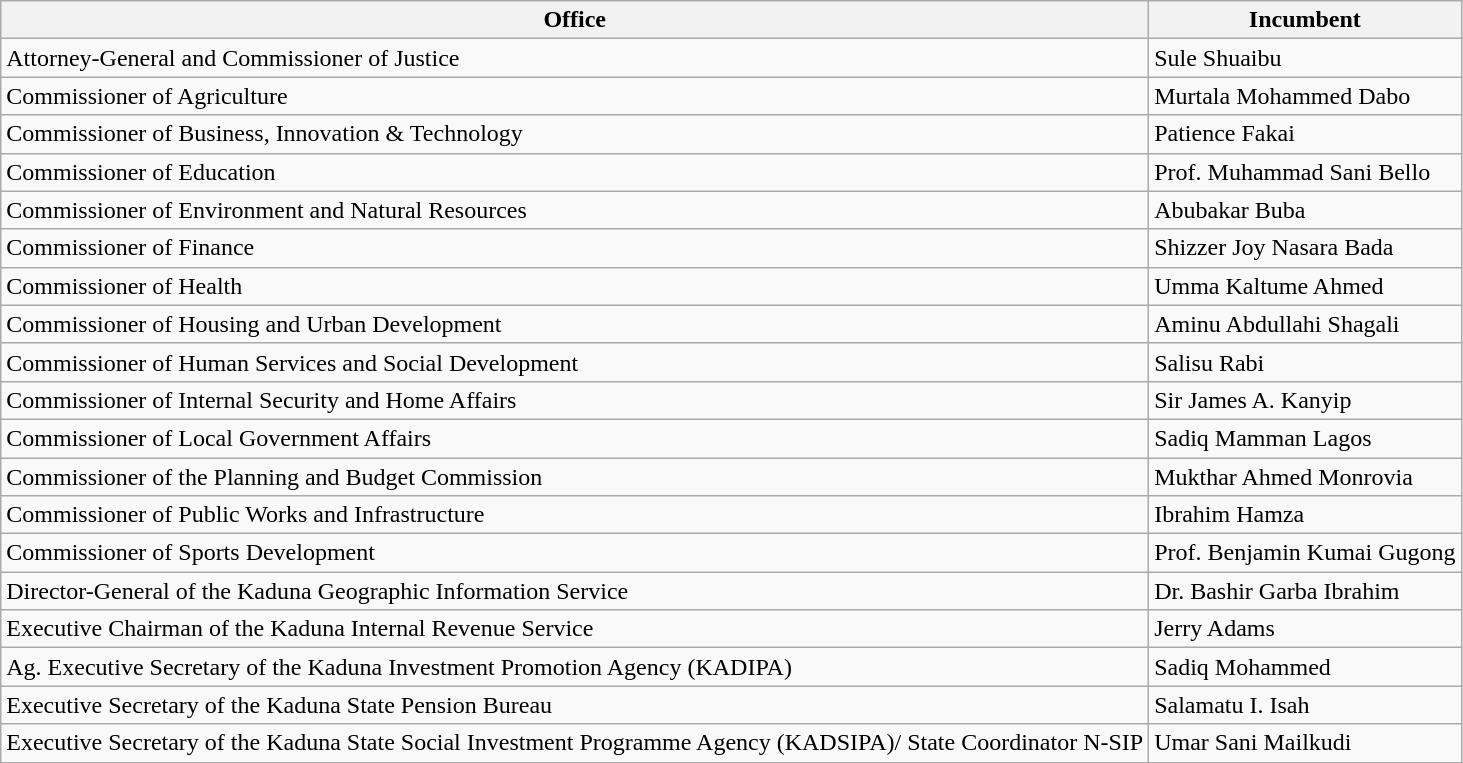<table class="wikitable">
<tr>
<th>Office</th>
<th>Incumbent</th>
</tr>
<tr>
<td>Attorney-General and Commissioner of Justice</td>
<td>Sule Shuaibu</td>
</tr>
<tr>
<td>Commissioner of Agriculture</td>
<td>Murtala Mohammed Dabo</td>
</tr>
<tr>
<td>Commissioner of Business, Innovation & Technology</td>
<td>Patience Fakai</td>
</tr>
<tr>
<td>Commissioner of Education</td>
<td>Prof. Muhammad Sani Bello</td>
</tr>
<tr>
<td>Commissioner of Environment and Natural Resources</td>
<td>Abubakar Buba</td>
</tr>
<tr>
<td>Commissioner of Finance</td>
<td>Shizzer Joy Nasara Bada</td>
</tr>
<tr>
<td>Commissioner of Health</td>
<td>Umma Kaltume Ahmed</td>
</tr>
<tr>
<td>Commissioner of Housing and Urban Development</td>
<td>Aminu Abdullahi Shagali</td>
</tr>
<tr>
<td>Commissioner of Human Services and Social Development</td>
<td>Salisu Rabi</td>
</tr>
<tr>
<td>Commissioner of Internal Security and Home Affairs</td>
<td>Sir James A. Kanyip</td>
</tr>
<tr>
<td>Commissioner of Local Government Affairs</td>
<td>Sadiq Mamman Lagos</td>
</tr>
<tr>
<td>Commissioner of the Planning and Budget Commission</td>
<td>Mukthar Ahmed Monrovia</td>
</tr>
<tr>
<td>Commissioner of Public Works and Infrastructure</td>
<td>Ibrahim Hamza</td>
</tr>
<tr>
<td>Commissioner of Sports Development</td>
<td>Prof. Benjamin Kumai Gugong</td>
</tr>
<tr>
<td>Director-General of the Kaduna Geographic Information Service</td>
<td>Dr. Bashir Garba Ibrahim</td>
</tr>
<tr>
<td>Executive Chairman of the Kaduna Internal Revenue Service</td>
<td>Jerry Adams</td>
</tr>
<tr>
<td>Ag. Executive Secretary of the Kaduna Investment Promotion Agency (KADIPA)</td>
<td>Sadiq Mohammed</td>
</tr>
<tr>
<td>Executive Secretary of the Kaduna State Pension Bureau</td>
<td>Salamatu I. Isah</td>
</tr>
<tr>
<td>Executive Secretary of the Kaduna State Social Investment Programme Agency (KADSIPA)/ State Coordinator N-SIP</td>
<td>Umar Sani Mailkudi</td>
</tr>
</table>
